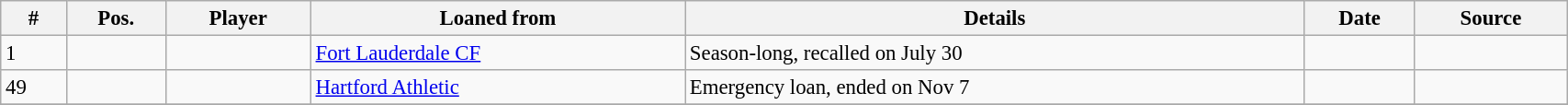<table class="wikitable sortable" style="width:90%; text-align:center; font-size:95%; text-align:left;">
<tr>
<th>#</th>
<th>Pos.</th>
<th>Player</th>
<th>Loaned from</th>
<th>Details</th>
<th>Date</th>
<th>Source</th>
</tr>
<tr>
<td>1</td>
<td></td>
<td></td>
<td> <a href='#'>Fort Lauderdale CF</a></td>
<td>Season-long, recalled on July 30</td>
<td></td>
<td></td>
</tr>
<tr>
<td>49</td>
<td></td>
<td></td>
<td> <a href='#'>Hartford Athletic</a></td>
<td>Emergency loan, ended on Nov 7</td>
<td></td>
<td></td>
</tr>
<tr>
</tr>
</table>
